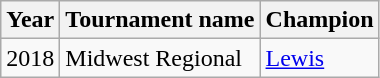<table class="wikitable">
<tr>
<th>Year</th>
<th>Tournament name</th>
<th>Champion</th>
</tr>
<tr>
<td>2018</td>
<td>Midwest Regional</td>
<td><a href='#'>Lewis</a></td>
</tr>
</table>
